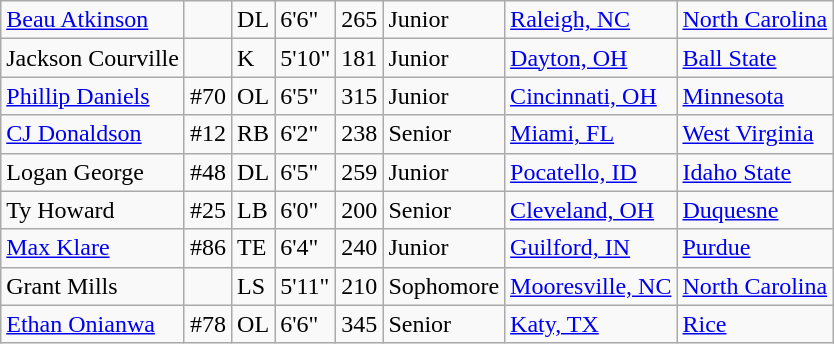<table class="wikitable sortable">
<tr>
<td><a href='#'>Beau Atkinson</a></td>
<td></td>
<td>DL</td>
<td>6'6"</td>
<td>265</td>
<td>Junior</td>
<td><a href='#'>Raleigh, NC</a></td>
<td><a href='#'>North Carolina</a></td>
</tr>
<tr>
<td>Jackson Courville</td>
<td></td>
<td>K</td>
<td>5'10"</td>
<td>181</td>
<td>Junior</td>
<td><a href='#'>Dayton, OH</a></td>
<td><a href='#'>Ball State</a></td>
</tr>
<tr>
<td><a href='#'>Phillip Daniels</a></td>
<td>#70</td>
<td>OL</td>
<td>6'5"</td>
<td>315</td>
<td>Junior</td>
<td><a href='#'>Cincinnati, OH</a></td>
<td><a href='#'>Minnesota</a></td>
</tr>
<tr>
<td><a href='#'>CJ Donaldson</a></td>
<td>#12</td>
<td>RB</td>
<td>6'2"</td>
<td>238</td>
<td>Senior</td>
<td><a href='#'>Miami, FL</a></td>
<td><a href='#'>West Virginia</a></td>
</tr>
<tr>
<td>Logan George</td>
<td>#48</td>
<td>DL</td>
<td>6'5"</td>
<td>259</td>
<td>Junior</td>
<td><a href='#'>Pocatello, ID</a></td>
<td><a href='#'>Idaho State</a></td>
</tr>
<tr>
<td>Ty Howard</td>
<td>#25</td>
<td>LB</td>
<td>6'0"</td>
<td>200</td>
<td>Senior</td>
<td><a href='#'>Cleveland, OH</a></td>
<td><a href='#'>Duquesne</a></td>
</tr>
<tr>
<td><a href='#'>Max Klare</a></td>
<td>#86</td>
<td>TE</td>
<td>6'4"</td>
<td>240</td>
<td>Junior</td>
<td><a href='#'>Guilford, IN</a></td>
<td><a href='#'>Purdue</a></td>
</tr>
<tr>
<td>Grant Mills</td>
<td></td>
<td>LS</td>
<td>5'11"</td>
<td>210</td>
<td>Sophomore</td>
<td><a href='#'>Mooresville, NC</a></td>
<td><a href='#'>North Carolina</a></td>
</tr>
<tr>
<td><a href='#'>Ethan Onianwa</a></td>
<td>#78</td>
<td>OL</td>
<td>6'6"</td>
<td>345</td>
<td>Senior</td>
<td><a href='#'>Katy, TX</a></td>
<td><a href='#'>Rice</a></td>
</tr>
</table>
